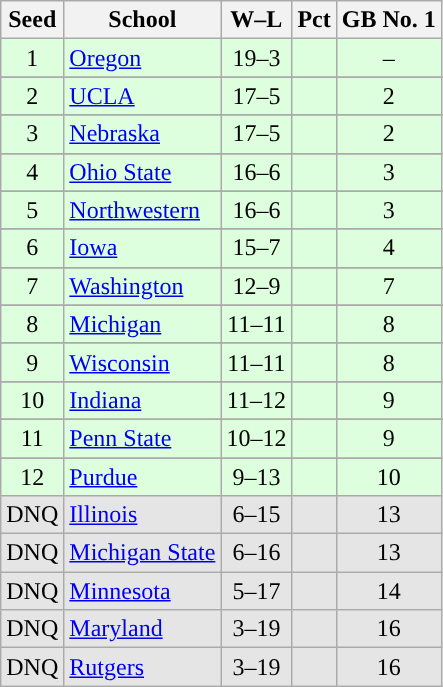<table class="wikitable" style="text-align:center">
<tr>
<th>Seed</th>
<th>School</th>
<th>W–L</th>
<th>Pct</th>
<th>GB No. 1</th>
</tr>
<tr bgcolor=ddffdd>
<td>1</td>
<td align="left"><a href='#'>Oregon</a></td>
<td>19–3</td>
<td></td>
<td>–</td>
</tr>
<tr>
</tr>
<tr bgcolor=ddffdd>
<td>2</td>
<td align="left"><a href='#'>UCLA</a></td>
<td>17–5</td>
<td></td>
<td>2</td>
</tr>
<tr>
</tr>
<tr bgcolor=ddffdd>
<td>3</td>
<td align="left"><a href='#'>Nebraska</a></td>
<td>17–5</td>
<td></td>
<td>2</td>
</tr>
<tr>
</tr>
<tr bgcolor=ddffdd>
<td>4</td>
<td align="left"><a href='#'>Ohio State</a></td>
<td>16–6</td>
<td></td>
<td>3</td>
</tr>
<tr>
</tr>
<tr bgcolor=ddffdd>
<td>5</td>
<td align="left"><a href='#'>Northwestern</a></td>
<td>16–6</td>
<td></td>
<td>3</td>
</tr>
<tr>
</tr>
<tr bgcolor=ddffdd>
<td>6</td>
<td align="left"><a href='#'>Iowa</a></td>
<td>15–7</td>
<td></td>
<td>4</td>
</tr>
<tr>
</tr>
<tr bgcolor=ddffdd>
<td>7</td>
<td align="left"><a href='#'>Washington</a></td>
<td>12–9</td>
<td></td>
<td>7</td>
</tr>
<tr>
</tr>
<tr bgcolor=ddffdd>
<td>8</td>
<td align="left"><a href='#'>Michigan</a></td>
<td>11–11</td>
<td></td>
<td>8</td>
</tr>
<tr>
</tr>
<tr bgcolor=ddffdd>
<td>9</td>
<td align="left"><a href='#'>Wisconsin</a></td>
<td>11–11</td>
<td></td>
<td>8</td>
</tr>
<tr>
</tr>
<tr bgcolor=ddffdd>
<td>10</td>
<td align="left"><a href='#'>Indiana</a></td>
<td>11–12</td>
<td></td>
<td>9</td>
</tr>
<tr>
</tr>
<tr bgcolor=ddffdd>
<td>11</td>
<td align="left"><a href='#'>Penn State</a></td>
<td>10–12</td>
<td></td>
<td>9</td>
</tr>
<tr>
</tr>
<tr bgcolor=ddffdd>
<td>12</td>
<td align="left"><a href='#'>Purdue</a></td>
<td>9–13</td>
<td></td>
<td>10</td>
</tr>
<tr style="background-color: #E5E5E5;">
<td align=center>DNQ</td>
<td align="left"><a href='#'>Illinois</a></td>
<td>6–15</td>
<td></td>
<td>13</td>
</tr>
<tr style="background-color: #E5E5E5;">
<td align=center>DNQ</td>
<td align="left"><a href='#'>Michigan State</a></td>
<td>6–16</td>
<td></td>
<td>13</td>
</tr>
<tr style="background-color: #E5E5E5;">
<td align=center>DNQ</td>
<td align="left"><a href='#'>Minnesota</a></td>
<td>5–17</td>
<td></td>
<td>14</td>
</tr>
<tr style="background-color: #E5E5E5;">
<td align=center>DNQ</td>
<td align="left"><a href='#'>Maryland</a></td>
<td>3–19</td>
<td></td>
<td>16</td>
</tr>
<tr style="background-color: #E5E5E5;">
<td align=center>DNQ</td>
<td align="left"><a href='#'>Rutgers</a></td>
<td>3–19</td>
<td></td>
<td>16</td>
</tr>
</table>
